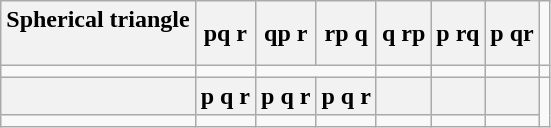<table class="wikitable">
<tr>
<th>Spherical triangle<br><br></th>
<th>pq r</th>
<th>qp r</th>
<th>rp q</th>
<th>q rp</th>
<th>p rq</th>
<th>p qr</th>
</tr>
<tr valign=top>
<td></td>
<td></td>
<td colspan=2 align=center></td>
<td></td>
<td></td>
<td></td>
<td></td>
</tr>
<tr>
<th></th>
<th>p q r</th>
<th>p q r</th>
<th>p q r</th>
<th></th>
<th></th>
<th></th>
</tr>
<tr valign=top>
<td></td>
<td></td>
<td></td>
<td></td>
<td></td>
<td></td>
<td></td>
</tr>
</table>
